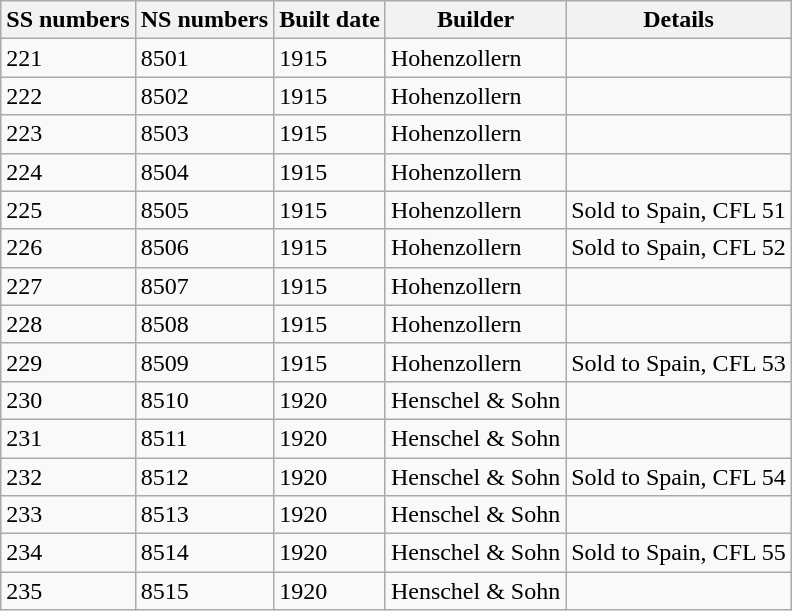<table class="wikitable" style="float">
<tr>
<th>SS numbers</th>
<th>NS numbers</th>
<th>Built date</th>
<th>Builder</th>
<th>Details</th>
</tr>
<tr>
<td>221</td>
<td>8501</td>
<td>1915</td>
<td>Hohenzollern</td>
<td></td>
</tr>
<tr>
<td>222</td>
<td>8502</td>
<td>1915</td>
<td>Hohenzollern</td>
<td></td>
</tr>
<tr>
<td>223</td>
<td>8503</td>
<td>1915</td>
<td>Hohenzollern</td>
<td></td>
</tr>
<tr>
<td>224</td>
<td>8504</td>
<td>1915</td>
<td>Hohenzollern</td>
<td></td>
</tr>
<tr>
<td>225</td>
<td>8505</td>
<td>1915</td>
<td>Hohenzollern</td>
<td>Sold to Spain, CFL 51</td>
</tr>
<tr>
<td>226</td>
<td>8506</td>
<td>1915</td>
<td>Hohenzollern</td>
<td>Sold to Spain, CFL 52</td>
</tr>
<tr>
<td>227</td>
<td>8507</td>
<td>1915</td>
<td>Hohenzollern</td>
<td></td>
</tr>
<tr>
<td>228</td>
<td>8508</td>
<td>1915</td>
<td>Hohenzollern</td>
<td></td>
</tr>
<tr>
<td>229</td>
<td>8509</td>
<td>1915</td>
<td>Hohenzollern</td>
<td>Sold to Spain, CFL 53</td>
</tr>
<tr>
<td>230</td>
<td>8510</td>
<td>1920</td>
<td>Henschel & Sohn</td>
<td></td>
</tr>
<tr>
<td>231</td>
<td>8511</td>
<td>1920</td>
<td>Henschel & Sohn</td>
<td></td>
</tr>
<tr>
<td>232</td>
<td>8512</td>
<td>1920</td>
<td>Henschel & Sohn</td>
<td>Sold to Spain, CFL 54</td>
</tr>
<tr>
<td>233</td>
<td>8513</td>
<td>1920</td>
<td>Henschel & Sohn</td>
<td></td>
</tr>
<tr>
<td>234</td>
<td>8514</td>
<td>1920</td>
<td>Henschel & Sohn</td>
<td>Sold to Spain, CFL 55</td>
</tr>
<tr>
<td>235</td>
<td>8515</td>
<td>1920</td>
<td>Henschel & Sohn</td>
<td></td>
</tr>
</table>
